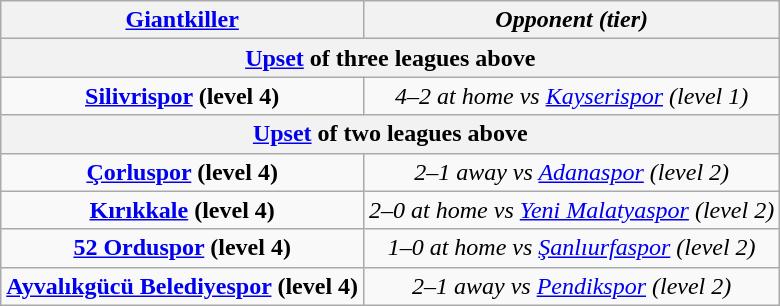<table class="wikitable" style="text-align:center;">
<tr>
<th scope="col"><a href='#'>Giantkiller</a></th>
<th scope="col"><em>Opponent (tier)</em></th>
</tr>
<tr>
<th colspan="2"><a href='#'>Upset</a> of three leagues above</th>
</tr>
<tr>
<td><strong> <a href='#'>Silivrispor</a> (level 4)</strong></td>
<td><em>4–2 at home vs <a href='#'>Kayserispor</a> (level 1)</em></td>
</tr>
<tr>
<th colspan="2"><a href='#'>Upset</a> of two leagues above</th>
</tr>
<tr>
<td><strong> <a href='#'>Çorluspor</a> (level 4)</strong></td>
<td><em>2–1 away vs <a href='#'>Adanaspor</a> (level 2)</em></td>
</tr>
<tr>
<td><strong> <a href='#'>Kırıkkale</a> (level 4)</strong></td>
<td><em>2–0 at home vs <a href='#'>Yeni Malatyaspor</a> (level 2)</em></td>
</tr>
<tr>
<td><strong> <a href='#'>52 Orduspor</a> (level 4)</strong></td>
<td><em>1–0 at home vs <a href='#'>Şanlıurfaspor</a> (level 2)</em></td>
</tr>
<tr>
<td><strong> <a href='#'>Ayvalıkgücü Belediyespor</a> (level 4)</strong></td>
<td><em>2–1 away vs <a href='#'>Pendikspor</a> (level 2)</em></td>
</tr>
</table>
